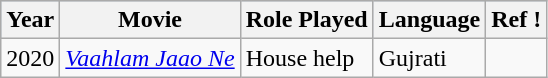<table class="wikitable sortable plainrowheaders">
<tr style="background:#b0c4de;">
<th>Year</th>
<th>Movie</th>
<th>Role Played</th>
<th>Language</th>
<th>Ref !</th>
</tr>
<tr>
<td>2020</td>
<td><em><a href='#'>Vaahlam Jaao Ne</a></em></td>
<td>House help</td>
<td>Gujrati</td>
<td></td>
</tr>
</table>
